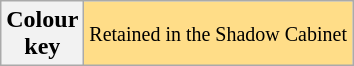<table class="wikitable">
<tr>
<th rowspan=3>Colour<br>key</th>
<td bgcolor=ffdd88><small>Retained in the Shadow Cabinet</small></td>
</tr>
</table>
